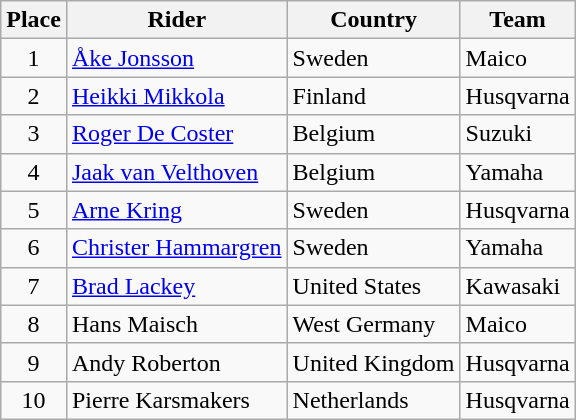<table class="wikitable">
<tr>
<th>Place</th>
<th>Rider</th>
<th>Country</th>
<th>Team</th>
</tr>
<tr>
<td align="center">1</td>
<td> <a href='#'>Åke Jonsson</a></td>
<td>Sweden</td>
<td>Maico</td>
</tr>
<tr>
<td align="center">2</td>
<td> <a href='#'>Heikki Mikkola</a></td>
<td>Finland</td>
<td>Husqvarna</td>
</tr>
<tr>
<td align="center">3</td>
<td> <a href='#'>Roger De Coster</a></td>
<td>Belgium</td>
<td>Suzuki</td>
</tr>
<tr>
<td align="center">4</td>
<td> <a href='#'>Jaak van Velthoven</a></td>
<td>Belgium</td>
<td>Yamaha</td>
</tr>
<tr>
<td align="center">5</td>
<td> <a href='#'>Arne Kring</a></td>
<td>Sweden</td>
<td>Husqvarna</td>
</tr>
<tr>
<td align="center">6</td>
<td> <a href='#'>Christer Hammargren</a></td>
<td>Sweden</td>
<td>Yamaha</td>
</tr>
<tr>
<td align="center">7</td>
<td> <a href='#'>Brad Lackey</a></td>
<td>United States</td>
<td>Kawasaki</td>
</tr>
<tr>
<td align="center">8</td>
<td> Hans Maisch</td>
<td>West Germany</td>
<td>Maico</td>
</tr>
<tr>
<td align="center">9</td>
<td> Andy Roberton</td>
<td>United Kingdom</td>
<td>Husqvarna</td>
</tr>
<tr>
<td align="center">10</td>
<td> Pierre Karsmakers</td>
<td>Netherlands</td>
<td>Husqvarna</td>
</tr>
</table>
